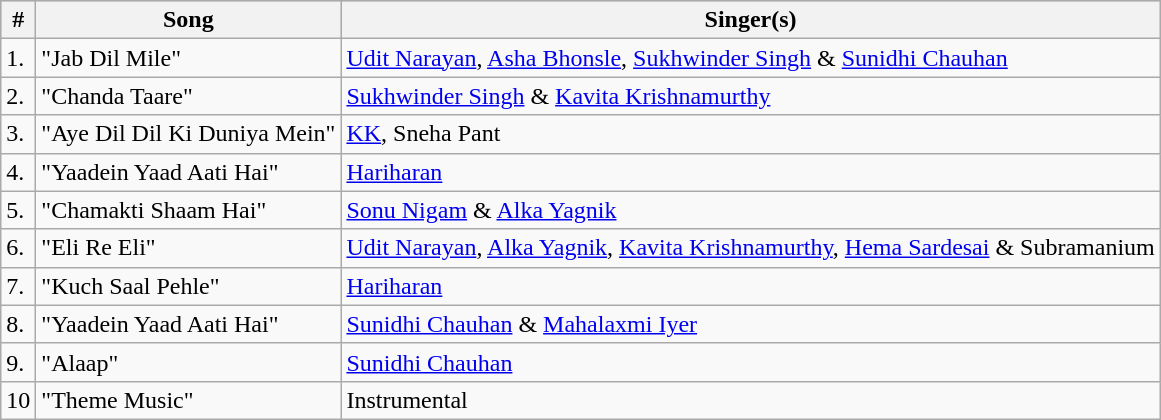<table class="wikitable sortable">
<tr style="background:#ccc;" align=>
<th>#</th>
<th>Song</th>
<th>Singer(s)</th>
</tr>
<tr>
<td>1.</td>
<td>"Jab Dil Mile"</td>
<td><a href='#'>Udit Narayan</a>, <a href='#'>Asha Bhonsle</a>, <a href='#'>Sukhwinder Singh</a> & <a href='#'>Sunidhi Chauhan</a></td>
</tr>
<tr>
<td>2.</td>
<td>"Chanda Taare"</td>
<td><a href='#'>Sukhwinder Singh</a> & <a href='#'>Kavita Krishnamurthy</a></td>
</tr>
<tr>
<td>3.</td>
<td>"Aye Dil Dil Ki Duniya Mein"</td>
<td><a href='#'>KK</a>, Sneha Pant</td>
</tr>
<tr>
<td>4.</td>
<td>"Yaadein Yaad Aati Hai"</td>
<td><a href='#'>Hariharan</a></td>
</tr>
<tr>
<td>5.</td>
<td>"Chamakti Shaam Hai"</td>
<td><a href='#'>Sonu Nigam</a> & <a href='#'>Alka Yagnik</a></td>
</tr>
<tr>
<td>6.</td>
<td>"Eli Re Eli"</td>
<td><a href='#'>Udit Narayan</a>, <a href='#'>Alka Yagnik</a>, <a href='#'>Kavita Krishnamurthy</a>, <a href='#'>Hema Sardesai</a> & Subramanium</td>
</tr>
<tr>
<td>7.</td>
<td>"Kuch Saal Pehle"</td>
<td><a href='#'>Hariharan</a></td>
</tr>
<tr>
<td>8.</td>
<td>"Yaadein Yaad Aati Hai"</td>
<td><a href='#'>Sunidhi Chauhan</a> & <a href='#'>Mahalaxmi Iyer</a></td>
</tr>
<tr>
<td>9.</td>
<td>"Alaap"</td>
<td><a href='#'>Sunidhi Chauhan</a></td>
</tr>
<tr>
<td>10</td>
<td>"Theme Music"</td>
<td>Instrumental</td>
</tr>
</table>
